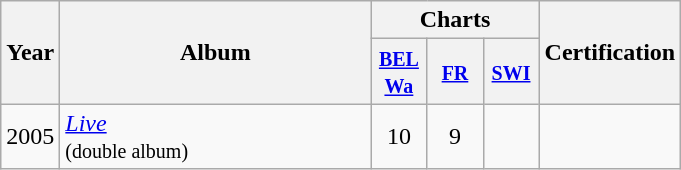<table class="wikitable">
<tr>
<th align="center" rowspan="2" width="10">Year</th>
<th align="center" rowspan="2" width="200">Album</th>
<th align="center" colspan="3">Charts</th>
<th align="center" rowspan="2" width="40">Certification</th>
</tr>
<tr>
<th width="30"><small><a href='#'>BEL <br>Wa</a></small><br></th>
<th width="30"><small><a href='#'>FR</a></small><br></th>
<th width="30"><small><a href='#'>SWI</a></small><br></th>
</tr>
<tr>
<td align="center">2005</td>
<td><em><a href='#'>Live</a></em> <br><small>(double album)</small></td>
<td align="center">10</td>
<td align="center">9</td>
<td align="center"></td>
<td align="center"></td>
</tr>
</table>
